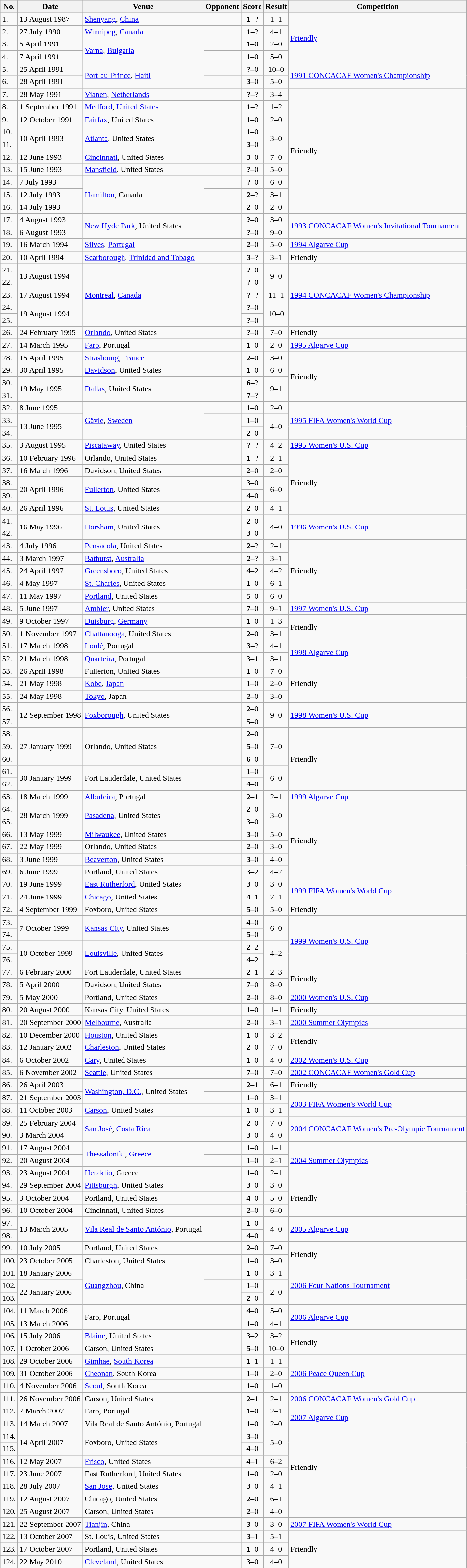<table class="wikitable">
<tr>
<th>No.</th>
<th>Date</th>
<th>Venue</th>
<th>Opponent</th>
<th>Score</th>
<th>Result</th>
<th>Competition</th>
</tr>
<tr>
<td>1.</td>
<td>13 August 1987</td>
<td><a href='#'>Shenyang</a>, <a href='#'>China</a></td>
<td></td>
<td align=center><strong>1</strong>–?</td>
<td align=center>1–1</td>
<td rowspan=4><a href='#'>Friendly</a></td>
</tr>
<tr>
<td>2.</td>
<td>27 July 1990</td>
<td><a href='#'>Winnipeg</a>, <a href='#'>Canada</a></td>
<td></td>
<td align=center><strong>1</strong>–?</td>
<td align=center>4–1</td>
</tr>
<tr>
<td>3.</td>
<td>5 April 1991</td>
<td rowspan=2><a href='#'>Varna</a>, <a href='#'>Bulgaria</a></td>
<td></td>
<td align=center><strong>1</strong>–0</td>
<td align=center>2–0</td>
</tr>
<tr>
<td>4.</td>
<td>7 April 1991</td>
<td></td>
<td align=center><strong>1</strong>–0</td>
<td align=center>5–0</td>
</tr>
<tr>
<td>5.</td>
<td>25 April 1991</td>
<td rowspan=2><a href='#'>Port-au-Prince</a>, <a href='#'>Haiti</a></td>
<td></td>
<td align=center><strong>?</strong>–0</td>
<td align=center>10–0</td>
<td rowspan=2><a href='#'>1991 CONCACAF Women's Championship</a></td>
</tr>
<tr>
<td>6.</td>
<td>28 April 1991</td>
<td></td>
<td align=center><strong>3</strong>–0</td>
<td align=center>5–0</td>
</tr>
<tr>
<td>7.</td>
<td>28 May 1991</td>
<td><a href='#'>Vianen</a>, <a href='#'>Netherlands</a></td>
<td></td>
<td align=center><strong>?</strong>–?</td>
<td align=center>3–4</td>
<td rowspan=10>Friendly</td>
</tr>
<tr>
<td>8.</td>
<td>1 September 1991</td>
<td><a href='#'>Medford</a>, <a href='#'>United States</a></td>
<td></td>
<td align=center><strong>1</strong>–?</td>
<td align=center>1–2</td>
</tr>
<tr>
<td>9.</td>
<td>12 October 1991</td>
<td><a href='#'>Fairfax</a>, United States</td>
<td></td>
<td align=center><strong>1</strong>–0</td>
<td align=center>2–0</td>
</tr>
<tr>
<td>10.</td>
<td rowspan=2>10 April 1993</td>
<td rowspan=2><a href='#'>Atlanta</a>, United States</td>
<td rowspan=2></td>
<td align=center><strong>1</strong>–0</td>
<td rowspan=2 align=center>3–0</td>
</tr>
<tr>
<td>11.</td>
<td align=center><strong>3</strong>–0</td>
</tr>
<tr>
<td>12.</td>
<td>12 June 1993</td>
<td><a href='#'>Cincinnati</a>, United States</td>
<td></td>
<td align=center><strong>3</strong>–0</td>
<td align=center>7–0</td>
</tr>
<tr>
<td>13.</td>
<td>15 June 1993</td>
<td><a href='#'>Mansfield</a>, United States</td>
<td></td>
<td align=center><strong>?</strong>–0</td>
<td align=center>5–0</td>
</tr>
<tr>
<td>14.</td>
<td>7 July 1993</td>
<td rowspan=3><a href='#'>Hamilton</a>, Canada</td>
<td></td>
<td align=center><strong>?</strong>–0</td>
<td align=center>6–0</td>
</tr>
<tr>
<td>15.</td>
<td>12 July 1993</td>
<td></td>
<td align=center><strong>2</strong>–?</td>
<td align=center>3–1</td>
</tr>
<tr>
<td>16.</td>
<td>14 July 1993</td>
<td></td>
<td align=center><strong>2</strong>–0</td>
<td align=center>2–0</td>
</tr>
<tr>
<td>17.</td>
<td>4 August 1993</td>
<td rowspan=2><a href='#'>New Hyde Park</a>, United States</td>
<td></td>
<td align=center><strong>?</strong>–0</td>
<td align=center>3–0</td>
<td rowspan=2><a href='#'>1993 CONCACAF Women's Invitational Tournament</a></td>
</tr>
<tr>
<td>18.</td>
<td>6 August 1993</td>
<td></td>
<td align=center><strong>?</strong>–0</td>
<td align=center>9–0</td>
</tr>
<tr>
<td>19.</td>
<td>16 March 1994</td>
<td><a href='#'>Silves</a>, <a href='#'>Portugal</a></td>
<td></td>
<td align=center><strong>2</strong>–0</td>
<td align=center>5–0</td>
<td><a href='#'>1994 Algarve Cup</a></td>
</tr>
<tr>
<td>20.</td>
<td>10 April 1994</td>
<td><a href='#'>Scarborough</a>, <a href='#'>Trinidad and Tobago</a></td>
<td></td>
<td align=center><strong>3</strong>–?</td>
<td align=center>3–1</td>
<td>Friendly</td>
</tr>
<tr>
<td>21.</td>
<td rowspan=2>13 August 1994</td>
<td rowspan=5><a href='#'>Montreal</a>, <a href='#'>Canada</a></td>
<td rowspan=2></td>
<td align=center><strong>?</strong>–0</td>
<td rowspan=2 align=center>9–0</td>
<td rowspan=5><a href='#'>1994 CONCACAF Women's Championship</a></td>
</tr>
<tr>
<td>22.</td>
<td align=center><strong>?</strong>–0</td>
</tr>
<tr>
<td>23.</td>
<td>17 August 1994</td>
<td></td>
<td align=center><strong>?</strong>–?</td>
<td align=center>11–1</td>
</tr>
<tr>
<td>24.</td>
<td rowspan=2>19 August 1994</td>
<td rowspan=2></td>
<td align=center><strong>?</strong>–0</td>
<td rowspan=2 align=center>10–0</td>
</tr>
<tr>
<td>25.</td>
<td align=center><strong>?</strong>–0</td>
</tr>
<tr>
<td>26.</td>
<td>24 February 1995</td>
<td><a href='#'>Orlando</a>, United States</td>
<td></td>
<td align=center><strong>?</strong>–0</td>
<td align=center>7–0</td>
<td>Friendly</td>
</tr>
<tr>
<td>27.</td>
<td>14 March 1995</td>
<td><a href='#'>Faro</a>, Portugal</td>
<td></td>
<td align=center><strong>1</strong>–0</td>
<td align=center>2–0</td>
<td><a href='#'>1995 Algarve Cup</a></td>
</tr>
<tr>
<td>28.</td>
<td>15 April 1995</td>
<td><a href='#'>Strasbourg</a>, <a href='#'>France</a></td>
<td></td>
<td align=center><strong>2</strong>–0</td>
<td align=center>3–0</td>
<td rowspan=4>Friendly</td>
</tr>
<tr>
<td>29.</td>
<td>30 April 1995</td>
<td><a href='#'>Davidson</a>, United States</td>
<td></td>
<td align=center><strong>1</strong>–0</td>
<td align=center>6–0</td>
</tr>
<tr>
<td>30.</td>
<td rowspan=2>19 May 1995</td>
<td rowspan=2><a href='#'>Dallas</a>, United States</td>
<td rowspan=2></td>
<td align=center><strong>6</strong>–?</td>
<td rowspan=2 align=center>9–1</td>
</tr>
<tr>
<td>31.</td>
<td align=center><strong>7</strong>–?</td>
</tr>
<tr>
<td>32.</td>
<td>8 June 1995</td>
<td rowspan=3><a href='#'>Gävle</a>, <a href='#'>Sweden</a></td>
<td></td>
<td align=center><strong>1</strong>–0</td>
<td align=center>2–0</td>
<td rowspan=3><a href='#'>1995 FIFA Women's World Cup</a></td>
</tr>
<tr>
<td>33.</td>
<td rowspan=2>13 June 1995</td>
<td rowspan=2></td>
<td align=center><strong>1</strong>–0</td>
<td rowspan=2 align=center>4–0</td>
</tr>
<tr>
<td>34.</td>
<td align=center><strong>2</strong>–0</td>
</tr>
<tr>
<td>35.</td>
<td>3 August 1995</td>
<td><a href='#'>Piscataway</a>, United States</td>
<td></td>
<td align=center><strong>?</strong>–?</td>
<td align=center>4–2</td>
<td><a href='#'>1995 Women's U.S. Cup</a></td>
</tr>
<tr>
<td>36.</td>
<td>10 February 1996</td>
<td>Orlando, United States</td>
<td></td>
<td align=center><strong>1</strong>–?</td>
<td align=center>2–1</td>
<td rowspan=5>Friendly</td>
</tr>
<tr>
<td>37.</td>
<td>16 March 1996</td>
<td>Davidson, United States</td>
<td></td>
<td align=center><strong>2</strong>–0</td>
<td align=center>2–0</td>
</tr>
<tr>
<td>38.</td>
<td rowspan=2>20 April 1996</td>
<td rowspan=2><a href='#'>Fullerton</a>, United States</td>
<td rowspan=2></td>
<td align=center><strong>3</strong>–0</td>
<td rowspan=2 align=center>6–0</td>
</tr>
<tr>
<td>39.</td>
<td align=center><strong>4</strong>–0</td>
</tr>
<tr>
<td>40.</td>
<td>26 April 1996</td>
<td><a href='#'>St. Louis</a>, United States</td>
<td></td>
<td align=center><strong>2</strong>–0</td>
<td align=center>4–1</td>
</tr>
<tr>
<td>41.</td>
<td rowspan=2>16 May 1996</td>
<td rowspan=2><a href='#'>Horsham</a>, United States</td>
<td rowspan=2></td>
<td align=center><strong>2</strong>–0</td>
<td rowspan=2 align=center>4–0</td>
<td rowspan=2><a href='#'>1996 Women's U.S. Cup</a></td>
</tr>
<tr>
<td>42.</td>
<td align=center><strong>3</strong>–0</td>
</tr>
<tr>
<td>43.</td>
<td>4 July 1996</td>
<td><a href='#'>Pensacola</a>, United States</td>
<td></td>
<td align=center><strong>2</strong>–?</td>
<td align=center>2–1</td>
<td rowspan=5>Friendly</td>
</tr>
<tr>
<td>44.</td>
<td>3 March 1997</td>
<td><a href='#'>Bathurst</a>, <a href='#'>Australia</a></td>
<td></td>
<td align=center><strong>2</strong>–?</td>
<td align=center>3–1</td>
</tr>
<tr>
<td>45.</td>
<td>24 April 1997</td>
<td><a href='#'>Greensboro</a>, United States</td>
<td></td>
<td align=center><strong>4</strong>–2</td>
<td align=center>4–2</td>
</tr>
<tr>
<td>46.</td>
<td>4 May 1997</td>
<td><a href='#'>St. Charles</a>, United States</td>
<td></td>
<td align=center><strong>1</strong>–0</td>
<td align=center>6–1</td>
</tr>
<tr>
<td>47.</td>
<td>11 May 1997</td>
<td><a href='#'>Portland</a>, United States</td>
<td></td>
<td align=center><strong>5</strong>–0</td>
<td align=center>6–0</td>
</tr>
<tr>
<td>48.</td>
<td>5 June 1997</td>
<td><a href='#'>Ambler</a>, United States</td>
<td></td>
<td align=center><strong>7</strong>–0</td>
<td align=center>9–1</td>
<td><a href='#'>1997 Women's U.S. Cup</a></td>
</tr>
<tr>
<td>49.</td>
<td>9 October 1997</td>
<td><a href='#'>Duisburg</a>, <a href='#'>Germany</a></td>
<td></td>
<td align=center><strong>1</strong>–0</td>
<td align=center>1–3</td>
<td rowspan=2>Friendly</td>
</tr>
<tr>
<td>50.</td>
<td>1 November 1997</td>
<td><a href='#'>Chattanooga</a>, United States</td>
<td></td>
<td align=center><strong>2</strong>–0</td>
<td align=center>3–1</td>
</tr>
<tr>
<td>51.</td>
<td>17 March 1998</td>
<td><a href='#'>Loulé</a>, Portugal</td>
<td></td>
<td align=center><strong>3</strong>–?</td>
<td align=center>4–1</td>
<td rowspan=2><a href='#'>1998 Algarve Cup</a></td>
</tr>
<tr>
<td>52.</td>
<td>21 March 1998</td>
<td><a href='#'>Quarteira</a>, Portugal</td>
<td></td>
<td align=center><strong>3</strong>–1</td>
<td align=center>3–1</td>
</tr>
<tr>
<td>53.</td>
<td>26 April 1998</td>
<td>Fullerton, United States</td>
<td></td>
<td align=center><strong>1</strong>–0</td>
<td align=center>7–0</td>
<td rowspan=3>Friendly</td>
</tr>
<tr>
<td>54.</td>
<td>21 May 1998</td>
<td><a href='#'>Kobe</a>, <a href='#'>Japan</a></td>
<td></td>
<td align=center><strong>1</strong>–0</td>
<td align=center>2–0</td>
</tr>
<tr>
<td>55.</td>
<td>24 May 1998</td>
<td><a href='#'>Tokyo</a>, Japan</td>
<td></td>
<td align=center><strong>2</strong>–0</td>
<td align=center>3–0</td>
</tr>
<tr>
<td>56.</td>
<td rowspan=2>12 September 1998</td>
<td rowspan=2><a href='#'>Foxborough</a>, United States</td>
<td rowspan=2></td>
<td align=center><strong>2</strong>–0</td>
<td rowspan=2 align=center>9–0</td>
<td rowspan=2><a href='#'>1998 Women's U.S. Cup</a></td>
</tr>
<tr>
<td>57.</td>
<td align=center><strong>5</strong>–0</td>
</tr>
<tr>
<td>58.</td>
<td rowspan=3>27 January 1999</td>
<td rowspan=3>Orlando, United States</td>
<td rowspan=3></td>
<td align=center><strong>2</strong>–0</td>
<td rowspan=3 align=center>7–0</td>
<td rowspan=5>Friendly</td>
</tr>
<tr>
<td>59.</td>
<td align=center><strong>5</strong>–0</td>
</tr>
<tr>
<td>60.</td>
<td align=center><strong>6</strong>–0</td>
</tr>
<tr>
<td>61.</td>
<td rowspan=2>30 January 1999</td>
<td rowspan=2>Fort Lauderdale, United States</td>
<td rowspan=2></td>
<td align=center><strong>1</strong>–0</td>
<td rowspan=2 align=center>6–0</td>
</tr>
<tr>
<td>62.</td>
<td align=center><strong>4</strong>–0</td>
</tr>
<tr>
<td>63.</td>
<td>18 March 1999</td>
<td><a href='#'>Albufeira</a>, Portugal</td>
<td></td>
<td align=center><strong>2</strong>–1</td>
<td align=center>2–1</td>
<td><a href='#'>1999 Algarve Cup</a></td>
</tr>
<tr>
<td>64.</td>
<td rowspan=2>28 March 1999</td>
<td rowspan=2><a href='#'>Pasadena</a>, United States</td>
<td rowspan=2></td>
<td align=center><strong>2</strong>–0</td>
<td rowspan=2 align=center>3–0</td>
<td rowspan=6>Friendly</td>
</tr>
<tr>
<td>65.</td>
<td align=center><strong>3</strong>–0</td>
</tr>
<tr>
<td>66.</td>
<td>13 May 1999</td>
<td><a href='#'>Milwaukee</a>, United States</td>
<td></td>
<td align=center><strong>3</strong>–0</td>
<td align=center>5–0</td>
</tr>
<tr>
<td>67.</td>
<td>22 May 1999</td>
<td>Orlando, United States</td>
<td></td>
<td align=center><strong>2</strong>–0</td>
<td align=center>3–0</td>
</tr>
<tr>
<td>68.</td>
<td>3 June 1999</td>
<td><a href='#'>Beaverton</a>, United States</td>
<td></td>
<td align=center><strong>3</strong>–0</td>
<td align=center>4–0</td>
</tr>
<tr>
<td>69.</td>
<td>6 June 1999</td>
<td>Portland, United States</td>
<td></td>
<td align=center><strong>3</strong>–2</td>
<td align=center>4–2</td>
</tr>
<tr>
<td>70.</td>
<td>19 June 1999</td>
<td><a href='#'>East Rutherford</a>, United States</td>
<td></td>
<td align=center><strong>3</strong>–0</td>
<td align=center>3–0</td>
<td rowspan=2><a href='#'>1999 FIFA Women's World Cup</a></td>
</tr>
<tr>
<td>71.</td>
<td>24 June 1999</td>
<td><a href='#'>Chicago</a>, United States</td>
<td></td>
<td align=center><strong>4</strong>–1</td>
<td align=center>7–1</td>
</tr>
<tr>
<td>72.</td>
<td>4 September 1999</td>
<td>Foxboro, United States</td>
<td></td>
<td align=center><strong>5</strong>–0</td>
<td align=center>5–0</td>
<td>Friendly</td>
</tr>
<tr>
<td>73.</td>
<td rowspan=2>7 October 1999</td>
<td rowspan=2><a href='#'>Kansas City</a>, United States</td>
<td rowspan=2></td>
<td align=center><strong>4</strong>–0</td>
<td rowspan=2 align=center>6–0</td>
<td rowspan=4><a href='#'>1999 Women's U.S. Cup</a></td>
</tr>
<tr>
<td>74.</td>
<td align=center><strong>5</strong>–0</td>
</tr>
<tr>
<td>75.</td>
<td rowspan=2>10 October 1999</td>
<td rowspan=2><a href='#'>Louisville</a>, United States</td>
<td rowspan=2></td>
<td align=center><strong>2</strong>–2</td>
<td rowspan=2 align=center>4–2</td>
</tr>
<tr>
<td>76.</td>
<td align=center><strong>4</strong>–2</td>
</tr>
<tr>
<td>77.</td>
<td>6 February 2000</td>
<td>Fort Lauderdale, United States</td>
<td></td>
<td align=center><strong>2</strong>–1</td>
<td align=center>2–3</td>
<td rowspan=2>Friendly</td>
</tr>
<tr>
<td>78.</td>
<td>5 April 2000</td>
<td>Davidson, United States</td>
<td></td>
<td align=center><strong>7</strong>–0</td>
<td align=center>8–0</td>
</tr>
<tr>
<td>79.</td>
<td>5 May 2000</td>
<td>Portland, United States</td>
<td></td>
<td align=center><strong>2</strong>–0</td>
<td align=center>8–0</td>
<td><a href='#'>2000 Women's U.S. Cup</a></td>
</tr>
<tr>
<td>80.</td>
<td>20 August 2000</td>
<td>Kansas City, United States</td>
<td></td>
<td align=center><strong>1</strong>–0</td>
<td align=center>1–1</td>
<td>Friendly</td>
</tr>
<tr>
<td>81.</td>
<td>20 September 2000</td>
<td><a href='#'>Melbourne</a>, Australia</td>
<td></td>
<td align=center><strong>2</strong>–0</td>
<td align=center>3–1</td>
<td><a href='#'>2000 Summer Olympics</a></td>
</tr>
<tr>
<td>82.</td>
<td>10 December 2000</td>
<td><a href='#'>Houston</a>, United States</td>
<td></td>
<td align=center><strong>1</strong>–0</td>
<td align=center>3–2</td>
<td rowspan=2>Friendly</td>
</tr>
<tr>
<td>83.</td>
<td>12 January 2002</td>
<td><a href='#'>Charleston</a>, United States</td>
<td></td>
<td align=center><strong>2</strong>–0</td>
<td align=center>7–0</td>
</tr>
<tr>
<td>84.</td>
<td>6 October 2002</td>
<td><a href='#'>Cary</a>, United States</td>
<td></td>
<td align=center><strong>1</strong>–0</td>
<td align=center>4–0</td>
<td><a href='#'>2002 Women's U.S. Cup</a></td>
</tr>
<tr>
<td>85.</td>
<td>6 November 2002</td>
<td><a href='#'>Seattle</a>, United States</td>
<td></td>
<td align=center><strong>7</strong>–0</td>
<td align=center>7–0</td>
<td><a href='#'>2002 CONCACAF Women's Gold Cup</a></td>
</tr>
<tr>
<td>86.</td>
<td>26 April 2003</td>
<td rowspan=2><a href='#'>Washington, D.C.</a>, United States</td>
<td></td>
<td align=center><strong>2</strong>–1</td>
<td align=center>6–1</td>
<td>Friendly</td>
</tr>
<tr>
<td>87.</td>
<td>21 September 2003</td>
<td></td>
<td align=center><strong>1</strong>–0</td>
<td align=center>3–1</td>
<td rowspan=2><a href='#'>2003 FIFA Women's World Cup</a></td>
</tr>
<tr>
<td>88.</td>
<td>11 October 2003</td>
<td><a href='#'>Carson</a>, United States</td>
<td></td>
<td align=center><strong>1</strong>–0</td>
<td align=center>3–1</td>
</tr>
<tr>
<td>89.</td>
<td>25 February 2004</td>
<td rowspan=2><a href='#'>San José</a>, <a href='#'>Costa Rica</a></td>
<td></td>
<td align=center><strong>2</strong>–0</td>
<td align=center>7–0</td>
<td rowspan=2><a href='#'>2004 CONCACAF Women's Pre-Olympic Tournament</a></td>
</tr>
<tr>
<td>90.</td>
<td>3 March 2004</td>
<td></td>
<td align=center><strong>3</strong>–0</td>
<td align=center>4–0</td>
</tr>
<tr>
<td>91.</td>
<td>17 August 2004</td>
<td rowspan=2><a href='#'>Thessaloniki</a>, <a href='#'>Greece</a></td>
<td></td>
<td align=center><strong>1</strong>–0</td>
<td align=center>1–1</td>
<td rowspan=3><a href='#'>2004 Summer Olympics</a></td>
</tr>
<tr>
<td>92.</td>
<td>20 August 2004</td>
<td></td>
<td align=center><strong>1</strong>–0</td>
<td align=center>2–1</td>
</tr>
<tr>
<td>93.</td>
<td>23 August 2004</td>
<td><a href='#'>Heraklio</a>, Greece</td>
<td></td>
<td align=center><strong>1</strong>–0</td>
<td align=center>2–1 </td>
</tr>
<tr>
<td>94.</td>
<td>29 September 2004</td>
<td><a href='#'>Pittsburgh</a>, United States</td>
<td></td>
<td align=center><strong>3</strong>–0</td>
<td align=center>3–0</td>
<td rowspan=3>Friendly</td>
</tr>
<tr>
<td>95.</td>
<td>3 October 2004</td>
<td>Portland, United States</td>
<td></td>
<td align=center><strong>4</strong>–0</td>
<td align=center>5–0</td>
</tr>
<tr>
<td>96.</td>
<td>10 October 2004</td>
<td>Cincinnati, United States</td>
<td></td>
<td align=center><strong>2</strong>–0</td>
<td align=center>6–0</td>
</tr>
<tr>
<td>97.</td>
<td rowspan=2>13 March 2005</td>
<td rowspan=2><a href='#'>Vila Real de Santo António</a>, Portugal</td>
<td rowspan=2></td>
<td align=center><strong>1</strong>–0</td>
<td rowspan=2 align=center>4–0</td>
<td rowspan=2><a href='#'>2005 Algarve Cup</a></td>
</tr>
<tr>
<td>98.</td>
<td align=center><strong>4</strong>–0</td>
</tr>
<tr>
<td>99.</td>
<td>10 July 2005</td>
<td>Portland, United States</td>
<td></td>
<td align=center><strong>2</strong>–0</td>
<td align=center>7–0</td>
<td rowspan=2>Friendly</td>
</tr>
<tr>
<td>100.</td>
<td>23 October 2005</td>
<td>Charleston, United States</td>
<td></td>
<td align=center><strong>1</strong>–0</td>
<td align=center>3–0</td>
</tr>
<tr>
<td>101.</td>
<td>18 January 2006</td>
<td rowspan=3><a href='#'>Guangzhou</a>, China</td>
<td></td>
<td align=center><strong>1</strong>–0</td>
<td align=center>3–1</td>
<td rowspan=3><a href='#'>2006 Four Nations Tournament</a></td>
</tr>
<tr>
<td>102.</td>
<td rowspan=2>22 January 2006</td>
<td rowspan=2></td>
<td align=center><strong>1</strong>–0</td>
<td rowspan=2 align=center>2–0</td>
</tr>
<tr>
<td>103.</td>
<td align=center><strong>2</strong>–0</td>
</tr>
<tr>
<td>104.</td>
<td>11 March 2006</td>
<td rowspan=2>Faro, Portugal</td>
<td></td>
<td align=center><strong>4</strong>–0</td>
<td align=center>5–0</td>
<td rowspan=2><a href='#'>2006 Algarve Cup</a></td>
</tr>
<tr>
<td>105.</td>
<td>13 March 2006</td>
<td></td>
<td align=center><strong>1</strong>–0</td>
<td align=center>4–1</td>
</tr>
<tr>
<td>106.</td>
<td>15 July 2006</td>
<td><a href='#'>Blaine</a>, United States</td>
<td></td>
<td align=center><strong>3</strong>–2</td>
<td align=center>3–2</td>
<td rowspan=2>Friendly</td>
</tr>
<tr>
<td>107.</td>
<td>1 October 2006</td>
<td>Carson, United States</td>
<td></td>
<td align=center><strong>5</strong>–0</td>
<td align=center>10–0</td>
</tr>
<tr>
<td>108.</td>
<td>29 October 2006</td>
<td><a href='#'>Gimhae</a>, <a href='#'>South Korea</a></td>
<td></td>
<td align=center><strong>1</strong>–1</td>
<td align=center>1–1</td>
<td rowspan=3><a href='#'>2006 Peace Queen Cup</a></td>
</tr>
<tr>
<td>109.</td>
<td>31 October 2006</td>
<td><a href='#'>Cheonan</a>, South Korea</td>
<td></td>
<td align=center><strong>1</strong>–0</td>
<td align=center>2–0</td>
</tr>
<tr>
<td>110.</td>
<td>4 November 2006</td>
<td><a href='#'>Seoul</a>, South Korea</td>
<td></td>
<td align=center><strong>1</strong>–0</td>
<td align=center>1–0</td>
</tr>
<tr>
<td>111.</td>
<td>26 November 2006</td>
<td>Carson, United States</td>
<td></td>
<td align=center><strong>2</strong>–1</td>
<td align=center>2–1 </td>
<td><a href='#'>2006 CONCACAF Women's Gold Cup</a></td>
</tr>
<tr>
<td>112.</td>
<td>7 March 2007</td>
<td>Faro, Portugal</td>
<td></td>
<td align=center><strong>1</strong>–0</td>
<td align=center>2–1</td>
<td rowspan=2><a href='#'>2007 Algarve Cup</a></td>
</tr>
<tr>
<td>113.</td>
<td>14 March 2007</td>
<td>Vila Real de Santo António, Portugal</td>
<td></td>
<td align=center><strong>1</strong>–0</td>
<td align=center>2–0</td>
</tr>
<tr>
<td>114.</td>
<td rowspan=2>14 April 2007</td>
<td rowspan=2>Foxboro, United States</td>
<td rowspan=2></td>
<td align=center><strong>3</strong>–0</td>
<td rowspan=2 align=center>5–0</td>
<td rowspan=6>Friendly</td>
</tr>
<tr>
<td>115.</td>
<td align=center><strong>4</strong>–0</td>
</tr>
<tr>
<td>116.</td>
<td>12 May 2007</td>
<td><a href='#'>Frisco</a>, United States</td>
<td></td>
<td align=center><strong>4</strong>–1</td>
<td align=center>6–2</td>
</tr>
<tr>
<td>117.</td>
<td>23 June 2007</td>
<td>East Rutherford, United States</td>
<td></td>
<td align=center><strong>1</strong>–0</td>
<td align=center>2–0</td>
</tr>
<tr>
<td>118.</td>
<td>28 July 2007</td>
<td><a href='#'>San Jose</a>, United States</td>
<td></td>
<td align=center><strong>3</strong>–0</td>
<td align=center>4–1</td>
</tr>
<tr>
<td>119.</td>
<td>12 August 2007</td>
<td>Chicago, United States</td>
<td></td>
<td align=center><strong>2</strong>–0</td>
<td align=center>6–1</td>
</tr>
<tr>
<td>120.</td>
<td>25 August 2007</td>
<td>Carson, United States</td>
<td></td>
<td align=center><strong>2</strong>–0</td>
<td align=center>4–0</td>
</tr>
<tr>
<td>121.</td>
<td>22 September 2007</td>
<td><a href='#'>Tianjin</a>, China</td>
<td></td>
<td align=center><strong>3</strong>–0</td>
<td align=center>3–0</td>
<td><a href='#'>2007 FIFA Women's World Cup</a></td>
</tr>
<tr>
<td>122.</td>
<td>13 October 2007</td>
<td>St. Louis, United States</td>
<td></td>
<td align=center><strong>3</strong>–1</td>
<td align=center>5–1</td>
<td rowspan=3>Friendly</td>
</tr>
<tr>
<td>123.</td>
<td>17 October 2007</td>
<td>Portland, United States</td>
<td></td>
<td align=center><strong>1</strong>–0</td>
<td align=center>4–0</td>
</tr>
<tr>
<td>124.</td>
<td>22 May 2010</td>
<td><a href='#'>Cleveland</a>, United States</td>
<td></td>
<td align=center><strong>3</strong>–0</td>
<td align=center>4–0</td>
</tr>
<tr>
</tr>
</table>
